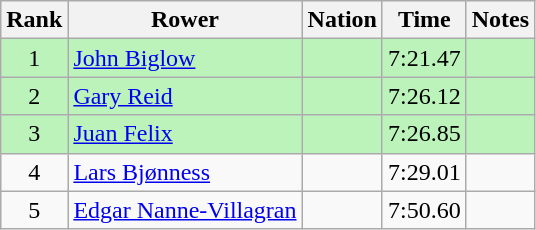<table class="wikitable sortable" style="text-align:center">
<tr>
<th>Rank</th>
<th>Rower</th>
<th>Nation</th>
<th>Time</th>
<th>Notes</th>
</tr>
<tr bgcolor=bbf3bb>
<td>1</td>
<td align=left><a href='#'>John Biglow</a></td>
<td align=left></td>
<td>7:21.47</td>
<td></td>
</tr>
<tr bgcolor=bbf3bb>
<td>2</td>
<td align=left><a href='#'>Gary Reid</a></td>
<td align=left></td>
<td>7:26.12</td>
<td></td>
</tr>
<tr bgcolor=bbf3bb>
<td>3</td>
<td align=left><a href='#'>Juan Felix</a></td>
<td align=left></td>
<td>7:26.85</td>
<td></td>
</tr>
<tr>
<td>4</td>
<td align=left><a href='#'>Lars Bjønness</a></td>
<td align=left></td>
<td>7:29.01</td>
<td></td>
</tr>
<tr>
<td>5</td>
<td align=left><a href='#'>Edgar Nanne-Villagran</a></td>
<td align=left></td>
<td>7:50.60</td>
<td></td>
</tr>
</table>
